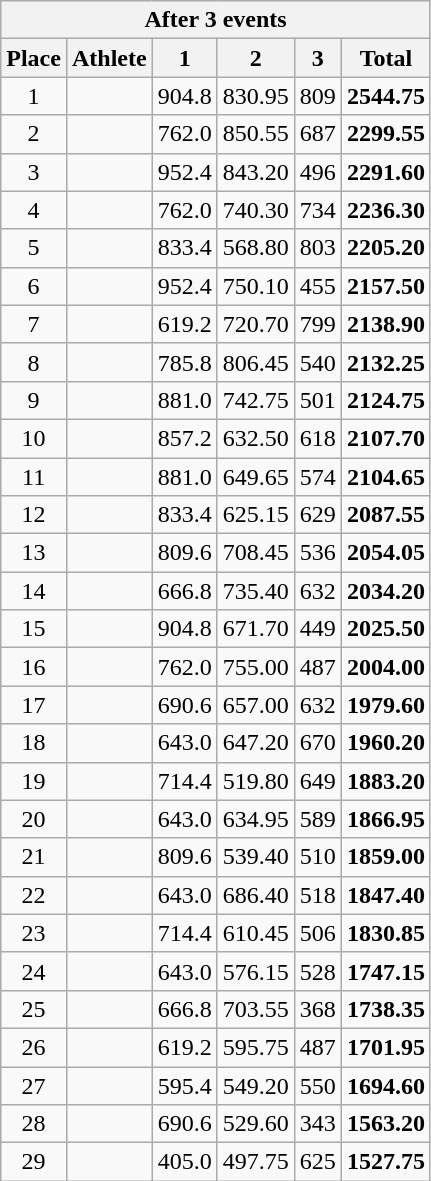<table class=wikitable style="text-align:center">
<tr>
<th colspan=6><strong>After 3 events</strong></th>
</tr>
<tr>
<th>Place</th>
<th>Athlete</th>
<th>1</th>
<th>2</th>
<th>3</th>
<th>Total</th>
</tr>
<tr>
<td>1</td>
<td align=left></td>
<td>904.8</td>
<td>830.95</td>
<td>809</td>
<td><strong>2544.75</strong></td>
</tr>
<tr>
<td>2</td>
<td align=left></td>
<td>762.0</td>
<td>850.55</td>
<td>687</td>
<td><strong>2299.55</strong></td>
</tr>
<tr>
<td>3</td>
<td align=left></td>
<td>952.4</td>
<td>843.20</td>
<td>496</td>
<td><strong>2291.60</strong></td>
</tr>
<tr>
<td>4</td>
<td align=left></td>
<td>762.0</td>
<td>740.30</td>
<td>734</td>
<td><strong>2236.30</strong></td>
</tr>
<tr>
<td>5</td>
<td align=left></td>
<td>833.4</td>
<td>568.80</td>
<td>803</td>
<td><strong>2205.20</strong></td>
</tr>
<tr>
<td>6</td>
<td align=left></td>
<td>952.4</td>
<td>750.10</td>
<td>455</td>
<td><strong>2157.50</strong></td>
</tr>
<tr>
<td>7</td>
<td align=left></td>
<td>619.2</td>
<td>720.70</td>
<td>799</td>
<td><strong>2138.90</strong></td>
</tr>
<tr>
<td>8</td>
<td align=left></td>
<td>785.8</td>
<td>806.45</td>
<td>540</td>
<td><strong>2132.25</strong></td>
</tr>
<tr>
<td>9</td>
<td align=left></td>
<td>881.0</td>
<td>742.75</td>
<td>501</td>
<td><strong>2124.75</strong></td>
</tr>
<tr>
<td>10</td>
<td align=left></td>
<td>857.2</td>
<td>632.50</td>
<td>618</td>
<td><strong>2107.70</strong></td>
</tr>
<tr>
<td>11</td>
<td align=left></td>
<td>881.0</td>
<td>649.65</td>
<td>574</td>
<td><strong>2104.65</strong></td>
</tr>
<tr>
<td>12</td>
<td align=left></td>
<td>833.4</td>
<td>625.15</td>
<td>629</td>
<td><strong>2087.55</strong></td>
</tr>
<tr>
<td>13</td>
<td align=left></td>
<td>809.6</td>
<td>708.45</td>
<td>536</td>
<td><strong>2054.05</strong></td>
</tr>
<tr>
<td>14</td>
<td align=left></td>
<td>666.8</td>
<td>735.40</td>
<td>632</td>
<td><strong>2034.20</strong></td>
</tr>
<tr>
<td>15</td>
<td align=left></td>
<td>904.8</td>
<td>671.70</td>
<td>449</td>
<td><strong>2025.50</strong></td>
</tr>
<tr>
<td>16</td>
<td align=left></td>
<td>762.0</td>
<td>755.00</td>
<td>487</td>
<td><strong>2004.00</strong></td>
</tr>
<tr>
<td>17</td>
<td align=left></td>
<td>690.6</td>
<td>657.00</td>
<td>632</td>
<td><strong>1979.60</strong></td>
</tr>
<tr>
<td>18</td>
<td align=left></td>
<td>643.0</td>
<td>647.20</td>
<td>670</td>
<td><strong>1960.20</strong></td>
</tr>
<tr>
<td>19</td>
<td align=left></td>
<td>714.4</td>
<td>519.80</td>
<td>649</td>
<td><strong>1883.20</strong></td>
</tr>
<tr>
<td>20</td>
<td align=left></td>
<td>643.0</td>
<td>634.95</td>
<td>589</td>
<td><strong>1866.95</strong></td>
</tr>
<tr>
<td>21</td>
<td align=left></td>
<td>809.6</td>
<td>539.40</td>
<td>510</td>
<td><strong>1859.00</strong></td>
</tr>
<tr>
<td>22</td>
<td align=left></td>
<td>643.0</td>
<td>686.40</td>
<td>518</td>
<td><strong>1847.40</strong></td>
</tr>
<tr>
<td>23</td>
<td align=left></td>
<td>714.4</td>
<td>610.45</td>
<td>506</td>
<td><strong>1830.85</strong></td>
</tr>
<tr>
<td>24</td>
<td align=left></td>
<td>643.0</td>
<td>576.15</td>
<td>528</td>
<td><strong>1747.15</strong></td>
</tr>
<tr>
<td>25</td>
<td align=left></td>
<td>666.8</td>
<td>703.55</td>
<td>368</td>
<td><strong>1738.35</strong></td>
</tr>
<tr>
<td>26</td>
<td align=left></td>
<td>619.2</td>
<td>595.75</td>
<td>487</td>
<td><strong>1701.95</strong></td>
</tr>
<tr>
<td>27</td>
<td align=left></td>
<td>595.4</td>
<td>549.20</td>
<td>550</td>
<td><strong>1694.60</strong></td>
</tr>
<tr>
<td>28</td>
<td align=left></td>
<td>690.6</td>
<td>529.60</td>
<td>343</td>
<td><strong>1563.20</strong></td>
</tr>
<tr>
<td>29</td>
<td align=left></td>
<td>405.0</td>
<td>497.75</td>
<td>625</td>
<td><strong>1527.75</strong></td>
</tr>
</table>
